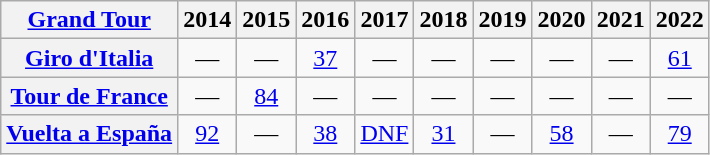<table class="wikitable plainrowheaders">
<tr>
<th scope="col"><a href='#'>Grand Tour</a></th>
<th scope="col">2014</th>
<th scope="col">2015</th>
<th scope="col">2016</th>
<th scope="col">2017</th>
<th scope="col">2018</th>
<th scope="col">2019</th>
<th scope="col">2020</th>
<th scope="col">2021</th>
<th scope="col">2022</th>
</tr>
<tr style="text-align:center;">
<th scope="row"> <a href='#'>Giro d'Italia</a></th>
<td>—</td>
<td>—</td>
<td><a href='#'>37</a></td>
<td>—</td>
<td>—</td>
<td>—</td>
<td>—</td>
<td>—</td>
<td><a href='#'>61</a></td>
</tr>
<tr style="text-align:center;">
<th scope="row"> <a href='#'>Tour de France</a></th>
<td>—</td>
<td><a href='#'>84</a></td>
<td>—</td>
<td>—</td>
<td>—</td>
<td>—</td>
<td>—</td>
<td>—</td>
<td>—</td>
</tr>
<tr style="text-align:center;">
<th scope="row"> <a href='#'>Vuelta a España</a></th>
<td><a href='#'>92</a></td>
<td>—</td>
<td><a href='#'>38</a></td>
<td><a href='#'>DNF</a></td>
<td><a href='#'>31</a></td>
<td>—</td>
<td><a href='#'>58</a></td>
<td>—</td>
<td><a href='#'>79</a></td>
</tr>
</table>
